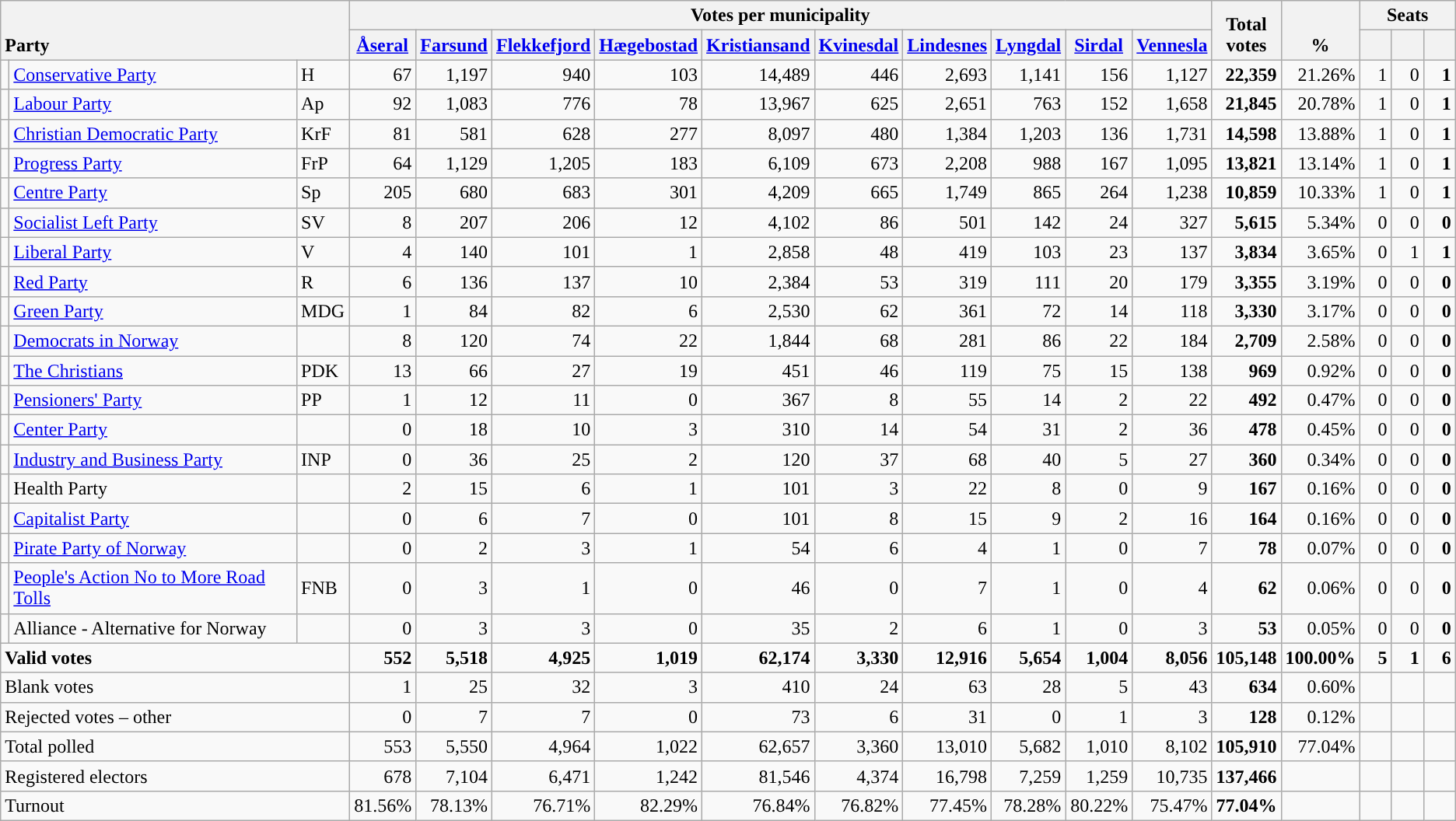<table class="wikitable" border="1" style="text-align:right;">
<tr>
<th style="text-align:left;" valign=bottom rowspan=2 colspan=3>Party</th>
<th colspan=10>Votes per municipality</th>
<th align=center valign=bottom rowspan=2 width="50">Total<br>votes</th>
<th align=center valign=bottom rowspan=2 width="50">%</th>
<th colspan=3>Seats</th>
</tr>
<tr>
<th align=center valign=bottom width="50"><a href='#'>Åseral</a></th>
<th align=center valign=bottom width="50"><a href='#'>Farsund</a></th>
<th align=center valign=bottom width="50"><a href='#'>Flekkefjord</a></th>
<th align=center valign=bottom width="50"><a href='#'>Hægebostad</a></th>
<th align=center valign=bottom width="50"><a href='#'>Kristiansand</a></th>
<th align=center valign=bottom width="50"><a href='#'>Kvinesdal</a></th>
<th align=center valign=bottom width="50"><a href='#'>Lindesnes</a></th>
<th align=center valign=bottom width="50"><a href='#'>Lyngdal</a></th>
<th align=center valign=bottom width="50"><a href='#'>Sirdal</a></th>
<th align=center valign=bottom width="50"><a href='#'>Vennesla</a></th>
<th align=center valign=bottom width="20"><small></small></th>
<th align=center valign=bottom width="20"><small><a href='#'></a></small></th>
<th align=center valign=bottom width="20"><small></small></th>
</tr>
<tr>
<td style="color:inherit;background:"></td>
<td align=left><a href='#'>Conservative Party</a></td>
<td align=left>H</td>
<td>67</td>
<td>1,197</td>
<td>940</td>
<td>103</td>
<td>14,489</td>
<td>446</td>
<td>2,693</td>
<td>1,141</td>
<td>156</td>
<td>1,127</td>
<td><strong>22,359</strong></td>
<td>21.26%</td>
<td>1</td>
<td>0</td>
<td><strong>1</strong></td>
</tr>
<tr>
<td style="color:inherit;background:"></td>
<td align=left><a href='#'>Labour Party</a></td>
<td align=left>Ap</td>
<td>92</td>
<td>1,083</td>
<td>776</td>
<td>78</td>
<td>13,967</td>
<td>625</td>
<td>2,651</td>
<td>763</td>
<td>152</td>
<td>1,658</td>
<td><strong>21,845</strong></td>
<td>20.78%</td>
<td>1</td>
<td>0</td>
<td><strong>1</strong></td>
</tr>
<tr>
<td style="color:inherit;background:"></td>
<td align=left><a href='#'>Christian Democratic Party</a></td>
<td align=left>KrF</td>
<td>81</td>
<td>581</td>
<td>628</td>
<td>277</td>
<td>8,097</td>
<td>480</td>
<td>1,384</td>
<td>1,203</td>
<td>136</td>
<td>1,731</td>
<td><strong>14,598</strong></td>
<td>13.88%</td>
<td>1</td>
<td>0</td>
<td><strong>1</strong></td>
</tr>
<tr>
<td style="color:inherit;background:"></td>
<td align=left><a href='#'>Progress Party</a></td>
<td align=left>FrP</td>
<td>64</td>
<td>1,129</td>
<td>1,205</td>
<td>183</td>
<td>6,109</td>
<td>673</td>
<td>2,208</td>
<td>988</td>
<td>167</td>
<td>1,095</td>
<td><strong>13,821</strong></td>
<td>13.14%</td>
<td>1</td>
<td>0</td>
<td><strong>1</strong></td>
</tr>
<tr>
<td style="color:inherit;background:"></td>
<td align=left><a href='#'>Centre Party</a></td>
<td align=left>Sp</td>
<td>205</td>
<td>680</td>
<td>683</td>
<td>301</td>
<td>4,209</td>
<td>665</td>
<td>1,749</td>
<td>865</td>
<td>264</td>
<td>1,238</td>
<td><strong>10,859</strong></td>
<td>10.33%</td>
<td>1</td>
<td>0</td>
<td><strong>1</strong></td>
</tr>
<tr>
<td style="color:inherit;background:"></td>
<td align=left><a href='#'>Socialist Left Party</a></td>
<td align=left>SV</td>
<td>8</td>
<td>207</td>
<td>206</td>
<td>12</td>
<td>4,102</td>
<td>86</td>
<td>501</td>
<td>142</td>
<td>24</td>
<td>327</td>
<td><strong>5,615</strong></td>
<td>5.34%</td>
<td>0</td>
<td>0</td>
<td><strong>0</strong></td>
</tr>
<tr>
<td style="color:inherit;background:"></td>
<td align=left><a href='#'>Liberal Party</a></td>
<td align=left>V</td>
<td>4</td>
<td>140</td>
<td>101</td>
<td>1</td>
<td>2,858</td>
<td>48</td>
<td>419</td>
<td>103</td>
<td>23</td>
<td>137</td>
<td><strong>3,834</strong></td>
<td>3.65%</td>
<td>0</td>
<td>1</td>
<td><strong>1</strong></td>
</tr>
<tr>
<td style="color:inherit;background:"></td>
<td align=left><a href='#'>Red Party</a></td>
<td align=left>R</td>
<td>6</td>
<td>136</td>
<td>137</td>
<td>10</td>
<td>2,384</td>
<td>53</td>
<td>319</td>
<td>111</td>
<td>20</td>
<td>179</td>
<td><strong>3,355</strong></td>
<td>3.19%</td>
<td>0</td>
<td>0</td>
<td><strong>0</strong></td>
</tr>
<tr>
<td style="color:inherit;background:"></td>
<td align=left><a href='#'>Green Party</a></td>
<td align=left>MDG</td>
<td>1</td>
<td>84</td>
<td>82</td>
<td>6</td>
<td>2,530</td>
<td>62</td>
<td>361</td>
<td>72</td>
<td>14</td>
<td>118</td>
<td><strong>3,330</strong></td>
<td>3.17%</td>
<td>0</td>
<td>0</td>
<td><strong>0</strong></td>
</tr>
<tr>
<td style="color:inherit;background:"></td>
<td align=left><a href='#'>Democrats in Norway</a></td>
<td align=left></td>
<td>8</td>
<td>120</td>
<td>74</td>
<td>22</td>
<td>1,844</td>
<td>68</td>
<td>281</td>
<td>86</td>
<td>22</td>
<td>184</td>
<td><strong>2,709</strong></td>
<td>2.58%</td>
<td>0</td>
<td>0</td>
<td><strong>0</strong></td>
</tr>
<tr>
<td style="color:inherit;background:"></td>
<td align=left><a href='#'>The Christians</a></td>
<td align=left>PDK</td>
<td>13</td>
<td>66</td>
<td>27</td>
<td>19</td>
<td>451</td>
<td>46</td>
<td>119</td>
<td>75</td>
<td>15</td>
<td>138</td>
<td><strong>969</strong></td>
<td>0.92%</td>
<td>0</td>
<td>0</td>
<td><strong>0</strong></td>
</tr>
<tr>
<td style="color:inherit;background:"></td>
<td align=left><a href='#'>Pensioners' Party</a></td>
<td align=left>PP</td>
<td>1</td>
<td>12</td>
<td>11</td>
<td>0</td>
<td>367</td>
<td>8</td>
<td>55</td>
<td>14</td>
<td>2</td>
<td>22</td>
<td><strong>492</strong></td>
<td>0.47%</td>
<td>0</td>
<td>0</td>
<td><strong>0</strong></td>
</tr>
<tr>
<td style="color:inherit;background:"></td>
<td align=left><a href='#'>Center Party</a></td>
<td align=left></td>
<td>0</td>
<td>18</td>
<td>10</td>
<td>3</td>
<td>310</td>
<td>14</td>
<td>54</td>
<td>31</td>
<td>2</td>
<td>36</td>
<td><strong>478</strong></td>
<td>0.45%</td>
<td>0</td>
<td>0</td>
<td><strong>0</strong></td>
</tr>
<tr>
<td style="color:inherit;background:"></td>
<td align=left><a href='#'>Industry and Business Party</a></td>
<td align=left>INP</td>
<td>0</td>
<td>36</td>
<td>25</td>
<td>2</td>
<td>120</td>
<td>37</td>
<td>68</td>
<td>40</td>
<td>5</td>
<td>27</td>
<td><strong>360</strong></td>
<td>0.34%</td>
<td>0</td>
<td>0</td>
<td><strong>0</strong></td>
</tr>
<tr>
<td></td>
<td align=left>Health Party</td>
<td align=left></td>
<td>2</td>
<td>15</td>
<td>6</td>
<td>1</td>
<td>101</td>
<td>3</td>
<td>22</td>
<td>8</td>
<td>0</td>
<td>9</td>
<td><strong>167</strong></td>
<td>0.16%</td>
<td>0</td>
<td>0</td>
<td><strong>0</strong></td>
</tr>
<tr>
<td style="color:inherit;background:"></td>
<td align=left><a href='#'>Capitalist Party</a></td>
<td align=left></td>
<td>0</td>
<td>6</td>
<td>7</td>
<td>0</td>
<td>101</td>
<td>8</td>
<td>15</td>
<td>9</td>
<td>2</td>
<td>16</td>
<td><strong>164</strong></td>
<td>0.16%</td>
<td>0</td>
<td>0</td>
<td><strong>0</strong></td>
</tr>
<tr>
<td style="color:inherit;background:"></td>
<td align=left><a href='#'>Pirate Party of Norway</a></td>
<td align=left></td>
<td>0</td>
<td>2</td>
<td>3</td>
<td>1</td>
<td>54</td>
<td>6</td>
<td>4</td>
<td>1</td>
<td>0</td>
<td>7</td>
<td><strong>78</strong></td>
<td>0.07%</td>
<td>0</td>
<td>0</td>
<td><strong>0</strong></td>
</tr>
<tr>
<td style="color:inherit;background:"></td>
<td align=left><a href='#'>People's Action No to More Road Tolls</a></td>
<td align=left>FNB</td>
<td>0</td>
<td>3</td>
<td>1</td>
<td>0</td>
<td>46</td>
<td>0</td>
<td>7</td>
<td>1</td>
<td>0</td>
<td>4</td>
<td><strong>62</strong></td>
<td>0.06%</td>
<td>0</td>
<td>0</td>
<td><strong>0</strong></td>
</tr>
<tr>
<td></td>
<td align=left>Alliance - Alternative for Norway</td>
<td align=left></td>
<td>0</td>
<td>3</td>
<td>3</td>
<td>0</td>
<td>35</td>
<td>2</td>
<td>6</td>
<td>1</td>
<td>0</td>
<td>3</td>
<td><strong>53</strong></td>
<td>0.05%</td>
<td>0</td>
<td>0</td>
<td><strong>0</strong></td>
</tr>
<tr style="font-weight:bold">
<td align=left colspan=3>Valid votes</td>
<td>552</td>
<td>5,518</td>
<td>4,925</td>
<td>1,019</td>
<td>62,174</td>
<td>3,330</td>
<td>12,916</td>
<td>5,654</td>
<td>1,004</td>
<td>8,056</td>
<td>105,148</td>
<td>100.00%</td>
<td>5</td>
<td>1</td>
<td>6</td>
</tr>
<tr>
<td align=left colspan=3>Blank votes</td>
<td>1</td>
<td>25</td>
<td>32</td>
<td>3</td>
<td>410</td>
<td>24</td>
<td>63</td>
<td>28</td>
<td>5</td>
<td>43</td>
<td><strong>634</strong></td>
<td>0.60%</td>
<td></td>
<td></td>
<td></td>
</tr>
<tr>
<td align=left colspan=3>Rejected votes – other</td>
<td>0</td>
<td>7</td>
<td>7</td>
<td>0</td>
<td>73</td>
<td>6</td>
<td>31</td>
<td>0</td>
<td>1</td>
<td>3</td>
<td><strong>128</strong></td>
<td>0.12%</td>
<td></td>
<td></td>
<td></td>
</tr>
<tr>
<td align=left colspan=3>Total polled</td>
<td>553</td>
<td>5,550</td>
<td>4,964</td>
<td>1,022</td>
<td>62,657</td>
<td>3,360</td>
<td>13,010</td>
<td>5,682</td>
<td>1,010</td>
<td>8,102</td>
<td><strong>105,910</strong></td>
<td>77.04%</td>
<td></td>
<td></td>
<td></td>
</tr>
<tr>
<td align=left colspan=3>Registered electors</td>
<td>678</td>
<td>7,104</td>
<td>6,471</td>
<td>1,242</td>
<td>81,546</td>
<td>4,374</td>
<td>16,798</td>
<td>7,259</td>
<td>1,259</td>
<td>10,735</td>
<td><strong>137,466</strong></td>
<td></td>
<td></td>
<td></td>
<td></td>
</tr>
<tr>
<td align=left colspan=3>Turnout</td>
<td>81.56%</td>
<td>78.13%</td>
<td>76.71%</td>
<td>82.29%</td>
<td>76.84%</td>
<td>76.82%</td>
<td>77.45%</td>
<td>78.28%</td>
<td>80.22%</td>
<td>75.47%</td>
<td><strong>77.04%</strong></td>
<td></td>
<td></td>
<td></td>
<td></td>
</tr>
</table>
